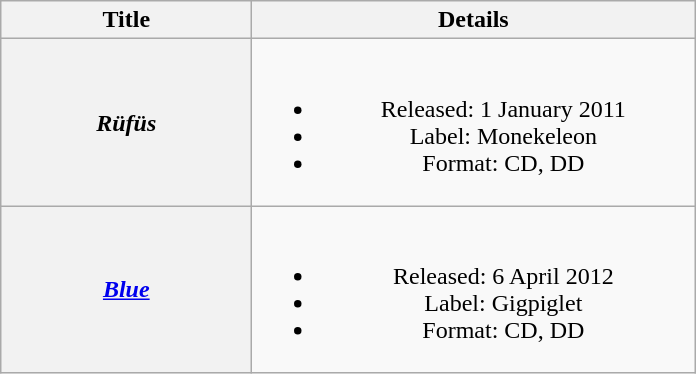<table class="wikitable plainrowheaders" style="text-align:center;">
<tr>
<th scope="col" style="width:10em;">Title</th>
<th scope="col" style="width:18em;">Details</th>
</tr>
<tr>
<th scope="row"><em>Rüfüs</em></th>
<td><br><ul><li>Released: 1 January 2011 </li><li>Label: Monekeleon</li><li>Format: CD, DD</li></ul></td>
</tr>
<tr>
<th scope="row"><em><a href='#'>Blue</a></em></th>
<td><br><ul><li>Released: 6 April 2012 </li><li>Label: Gigpiglet</li><li>Format: CD, DD</li></ul></td>
</tr>
</table>
